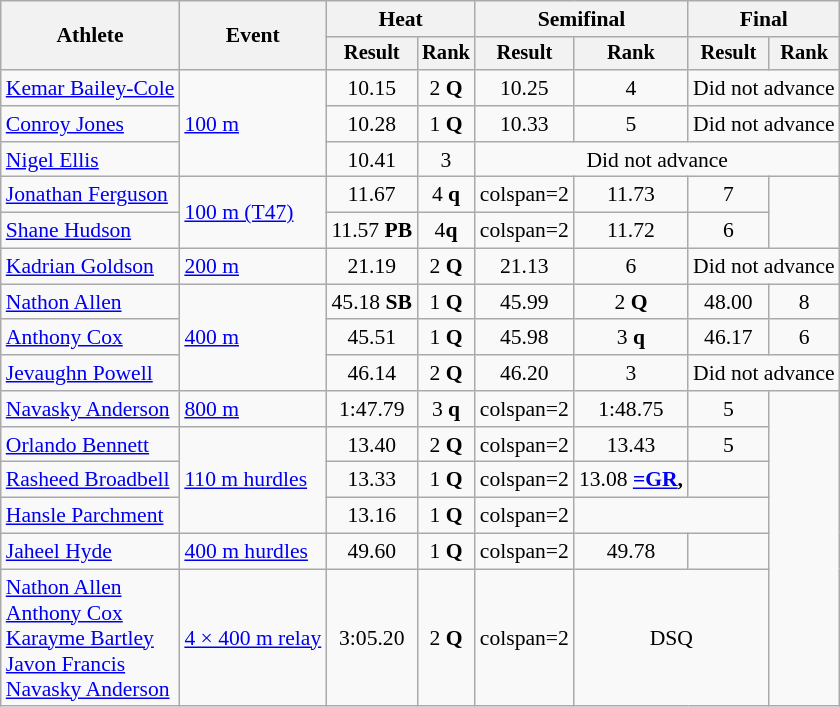<table class="wikitable" style="font-size:90%; text-align:center">
<tr>
<th rowspan=2>Athlete</th>
<th rowspan=2>Event</th>
<th colspan=2>Heat</th>
<th colspan=2>Semifinal</th>
<th colspan=2>Final</th>
</tr>
<tr style="font-size:95%">
<th>Result</th>
<th>Rank</th>
<th>Result</th>
<th>Rank</th>
<th>Result</th>
<th>Rank</th>
</tr>
<tr>
<td align=left><a href='#'>Kemar Bailey-Cole</a></td>
<td align=left rowspan=3><a href='#'>100 m</a></td>
<td>10.15</td>
<td>2 <strong>Q</strong></td>
<td>10.25</td>
<td>4</td>
<td colspan=2>Did not advance</td>
</tr>
<tr>
<td align=left><a href='#'>Conroy Jones</a></td>
<td>10.28</td>
<td>1 <strong>Q</strong></td>
<td>10.33</td>
<td>5</td>
<td colspan=2>Did not advance</td>
</tr>
<tr>
<td align=left><a href='#'>Nigel Ellis</a></td>
<td>10.41</td>
<td>3</td>
<td colspan=4>Did not advance</td>
</tr>
<tr>
<td align=left><a href='#'>Jonathan Ferguson</a></td>
<td align=left rowspan=2><a href='#'>100 m (T47)</a></td>
<td>11.67</td>
<td>4 <strong>q</strong></td>
<td>colspan=2 </td>
<td>11.73</td>
<td>7</td>
</tr>
<tr>
<td align=left><a href='#'>Shane Hudson</a></td>
<td>11.57 <strong>PB</strong></td>
<td>4<strong>q</strong></td>
<td>colspan=2 </td>
<td>11.72</td>
<td>6</td>
</tr>
<tr>
<td align=left><a href='#'>Kadrian Goldson</a></td>
<td align=left rowspan=1><a href='#'>200 m</a></td>
<td>21.19</td>
<td>2 <strong>Q</strong></td>
<td>21.13</td>
<td>6</td>
<td colspan=2>Did not advance</td>
</tr>
<tr>
<td align=left><a href='#'>Nathon Allen</a></td>
<td align=left rowspan=3><a href='#'>400 m</a></td>
<td>45.18 <strong>SB</strong></td>
<td>1 <strong>Q</strong></td>
<td>45.99</td>
<td>2 <strong>Q</strong></td>
<td>48.00</td>
<td>8</td>
</tr>
<tr>
<td align=left><a href='#'>Anthony Cox</a></td>
<td>45.51</td>
<td>1 <strong>Q</strong></td>
<td>45.98</td>
<td>3 <strong>q</strong></td>
<td>46.17</td>
<td>6</td>
</tr>
<tr>
<td align=left><a href='#'>Jevaughn Powell</a></td>
<td>46.14</td>
<td>2 <strong>Q</strong></td>
<td>46.20</td>
<td>3</td>
<td colspan=2>Did not advance</td>
</tr>
<tr>
<td align=left><a href='#'>Navasky Anderson</a></td>
<td align=left rowspan=1><a href='#'>800 m</a></td>
<td>1:47.79</td>
<td>3 <strong>q</strong></td>
<td>colspan=2 </td>
<td>1:48.75</td>
<td>5</td>
</tr>
<tr>
<td align=left><a href='#'>Orlando Bennett</a></td>
<td align=left rowspan=3><a href='#'>110 m hurdles</a></td>
<td>13.40</td>
<td>2 <strong>Q</strong></td>
<td>colspan=2 </td>
<td>13.43</td>
<td>5</td>
</tr>
<tr>
<td align=left><a href='#'>Rasheed Broadbell</a></td>
<td>13.33</td>
<td>1 <strong>Q</strong></td>
<td>colspan=2 </td>
<td>13.08 <strong><a href='#'>=GR</a>,</strong> </td>
<td></td>
</tr>
<tr>
<td align=left><a href='#'>Hansle Parchment</a></td>
<td>13.16</td>
<td>1 <strong>Q</strong></td>
<td>colspan=2 </td>
<td colspan=2></td>
</tr>
<tr>
<td align=left><a href='#'>Jaheel Hyde</a></td>
<td align=left rowspan=1><a href='#'>400 m hurdles</a></td>
<td>49.60</td>
<td>1 <strong>Q</strong></td>
<td>colspan=2 </td>
<td>49.78</td>
<td></td>
</tr>
<tr>
<td align=left><a href='#'>Nathon Allen</a><br><a href='#'>Anthony Cox</a><br><a href='#'>Karayme Bartley</a><br><a href='#'>Javon Francis</a><br><a href='#'>Navasky Anderson</a></td>
<td align=left><a href='#'>4 × 400 m relay</a></td>
<td>3:05.20</td>
<td>2 <strong>Q</strong></td>
<td>colspan=2 </td>
<td colspan=2>DSQ</td>
</tr>
</table>
